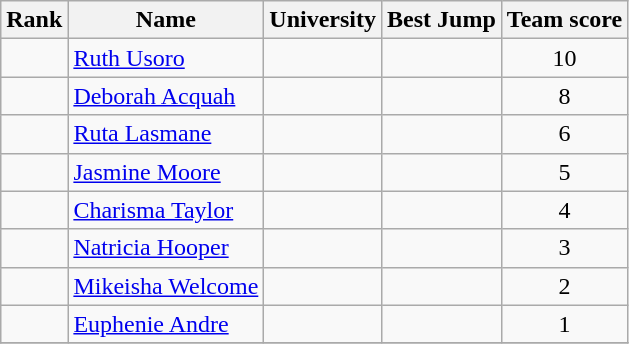<table class="wikitable sortable" style="text-align:center">
<tr>
<th>Rank</th>
<th>Name</th>
<th>University</th>
<th>Best Jump</th>
<th>Team score</th>
</tr>
<tr>
<td></td>
<td align=left> <a href='#'>Ruth Usoro</a></td>
<td></td>
<td><strong></strong></td>
<td>10</td>
</tr>
<tr>
<td></td>
<td align=left> <a href='#'>Deborah Acquah</a></td>
<td></td>
<td><strong></strong></td>
<td>8</td>
</tr>
<tr>
<td></td>
<td align=left> <a href='#'>Ruta Lasmane</a></td>
<td></td>
<td><strong></strong></td>
<td>6</td>
</tr>
<tr>
<td></td>
<td align=left> <a href='#'>Jasmine Moore</a></td>
<td></td>
<td><strong></strong></td>
<td>5</td>
</tr>
<tr>
<td></td>
<td align=left> <a href='#'>Charisma Taylor</a></td>
<td></td>
<td><strong></strong></td>
<td>4</td>
</tr>
<tr>
<td></td>
<td align=left> <a href='#'>Natricia Hooper</a></td>
<td></td>
<td><strong></strong></td>
<td>3</td>
</tr>
<tr>
<td></td>
<td align=left> <a href='#'>Mikeisha Welcome</a></td>
<td></td>
<td><strong></strong></td>
<td>2</td>
</tr>
<tr>
<td></td>
<td align=left> <a href='#'>Euphenie Andre</a></td>
<td></td>
<td><strong></strong></td>
<td>1</td>
</tr>
<tr>
</tr>
</table>
